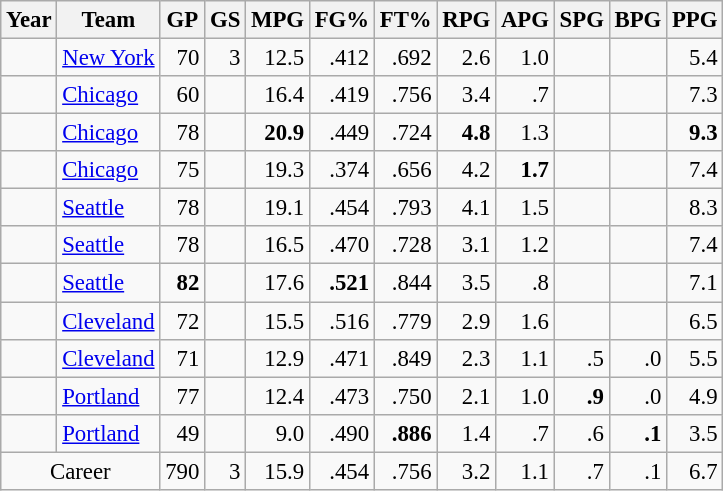<table class="wikitable sortable" style="font-size:95%; text-align:right;">
<tr>
<th>Year</th>
<th>Team</th>
<th>GP</th>
<th>GS</th>
<th>MPG</th>
<th>FG%</th>
<th>FT%</th>
<th>RPG</th>
<th>APG</th>
<th>SPG</th>
<th>BPG</th>
<th>PPG</th>
</tr>
<tr>
<td style="text-align:left;"></td>
<td style="text-align:left;"><a href='#'>New York</a></td>
<td>70</td>
<td>3</td>
<td>12.5</td>
<td>.412</td>
<td>.692</td>
<td>2.6</td>
<td>1.0</td>
<td></td>
<td></td>
<td>5.4</td>
</tr>
<tr>
<td style="text-align:left;"></td>
<td style="text-align:left;"><a href='#'>Chicago</a></td>
<td>60</td>
<td></td>
<td>16.4</td>
<td>.419</td>
<td>.756</td>
<td>3.4</td>
<td>.7</td>
<td></td>
<td></td>
<td>7.3</td>
</tr>
<tr>
<td style="text-align:left;"></td>
<td style="text-align:left;"><a href='#'>Chicago</a></td>
<td>78</td>
<td></td>
<td><strong>20.9</strong></td>
<td>.449</td>
<td>.724</td>
<td><strong>4.8</strong></td>
<td>1.3</td>
<td></td>
<td></td>
<td><strong>9.3</strong></td>
</tr>
<tr>
<td style="text-align:left;"></td>
<td style="text-align:left;"><a href='#'>Chicago</a></td>
<td>75</td>
<td></td>
<td>19.3</td>
<td>.374</td>
<td>.656</td>
<td>4.2</td>
<td><strong>1.7</strong></td>
<td></td>
<td></td>
<td>7.4</td>
</tr>
<tr>
<td style="text-align:left;"></td>
<td style="text-align:left;"><a href='#'>Seattle</a></td>
<td>78</td>
<td></td>
<td>19.1</td>
<td>.454</td>
<td>.793</td>
<td>4.1</td>
<td>1.5</td>
<td></td>
<td></td>
<td>8.3</td>
</tr>
<tr>
<td style="text-align:left;"></td>
<td style="text-align:left;"><a href='#'>Seattle</a></td>
<td>78</td>
<td></td>
<td>16.5</td>
<td>.470</td>
<td>.728</td>
<td>3.1</td>
<td>1.2</td>
<td></td>
<td></td>
<td>7.4</td>
</tr>
<tr>
<td style="text-align:left;"></td>
<td style="text-align:left;"><a href='#'>Seattle</a></td>
<td><strong>82</strong></td>
<td></td>
<td>17.6</td>
<td><strong>.521</strong></td>
<td>.844</td>
<td>3.5</td>
<td>.8</td>
<td></td>
<td></td>
<td>7.1</td>
</tr>
<tr>
<td style="text-align:left;"></td>
<td style="text-align:left;"><a href='#'>Cleveland</a></td>
<td>72</td>
<td></td>
<td>15.5</td>
<td>.516</td>
<td>.779</td>
<td>2.9</td>
<td>1.6</td>
<td></td>
<td></td>
<td>6.5</td>
</tr>
<tr>
<td style="text-align:left;"></td>
<td style="text-align:left;"><a href='#'>Cleveland</a></td>
<td>71</td>
<td></td>
<td>12.9</td>
<td>.471</td>
<td>.849</td>
<td>2.3</td>
<td>1.1</td>
<td>.5</td>
<td>.0</td>
<td>5.5</td>
</tr>
<tr>
<td style="text-align:left;"></td>
<td style="text-align:left;"><a href='#'>Portland</a></td>
<td>77</td>
<td></td>
<td>12.4</td>
<td>.473</td>
<td>.750</td>
<td>2.1</td>
<td>1.0</td>
<td><strong>.9</strong></td>
<td>.0</td>
<td>4.9</td>
</tr>
<tr>
<td style="text-align:left;"></td>
<td style="text-align:left;"><a href='#'>Portland</a></td>
<td>49</td>
<td></td>
<td>9.0</td>
<td>.490</td>
<td><strong>.886</strong></td>
<td>1.4</td>
<td>.7</td>
<td>.6</td>
<td><strong>.1</strong></td>
<td>3.5</td>
</tr>
<tr class="sortbottom">
<td style="text-align:center;" colspan="2">Career</td>
<td>790</td>
<td>3</td>
<td>15.9</td>
<td>.454</td>
<td>.756</td>
<td>3.2</td>
<td>1.1</td>
<td>.7</td>
<td>.1</td>
<td>6.7</td>
</tr>
</table>
